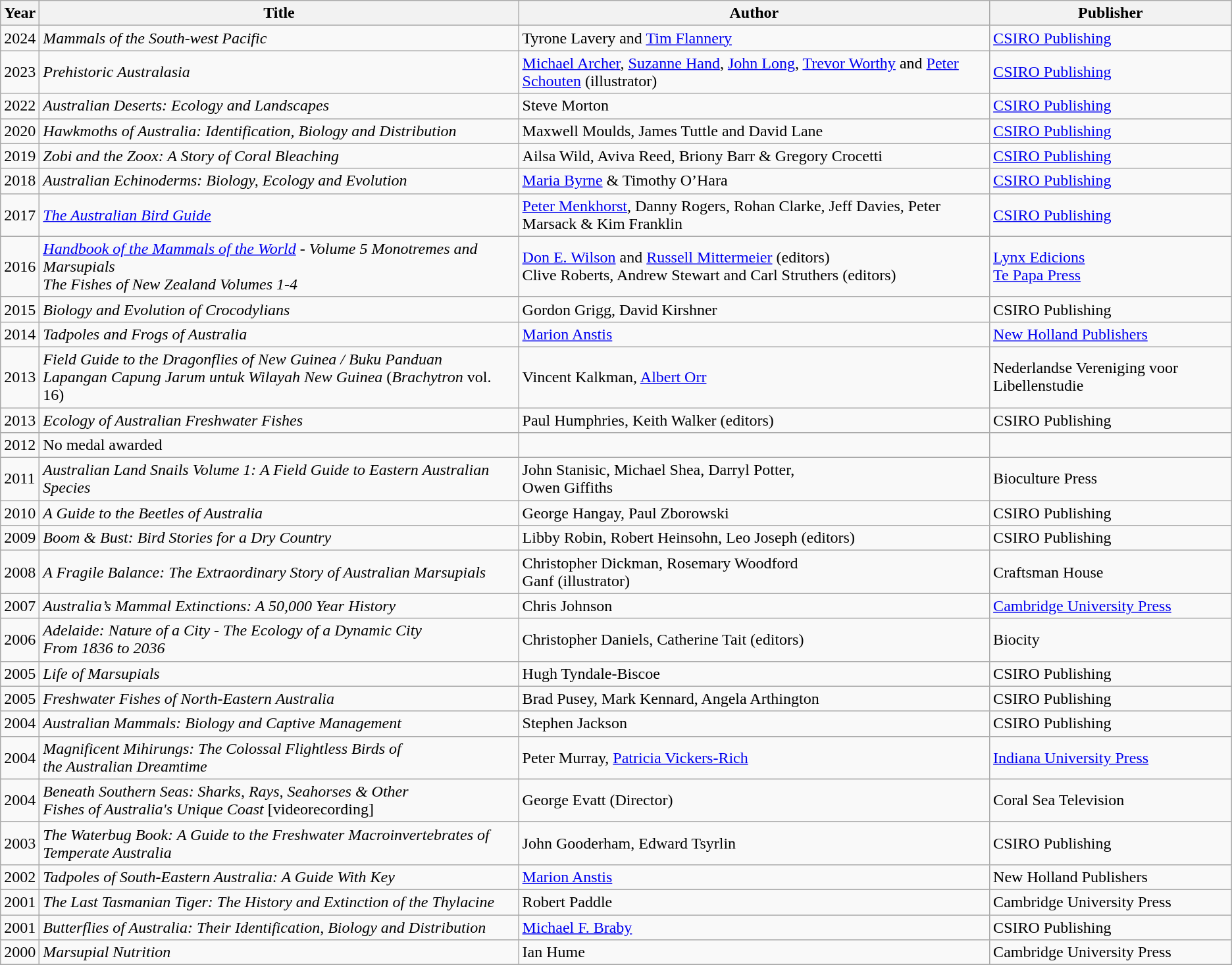<table class="wikitable sortable">
<tr>
<th>Year</th>
<th>Title</th>
<th>Author</th>
<th>Publisher</th>
</tr>
<tr>
<td>2024</td>
<td><em>Mammals of the South-west Pacific</em></td>
<td>Tyrone Lavery and <a href='#'>Tim Flannery</a></td>
<td><a href='#'>CSIRO Publishing</a></td>
</tr>
<tr>
<td>2023</td>
<td><em>Prehistoric Australasia</em></td>
<td><a href='#'>Michael Archer</a>, <a href='#'>Suzanne Hand</a>, <a href='#'>John Long</a>, <a href='#'>Trevor Worthy</a> and <a href='#'>Peter Schouten</a> (illustrator)</td>
<td><a href='#'>CSIRO Publishing</a></td>
</tr>
<tr>
<td>2022</td>
<td><em>Australian Deserts: Ecology and Landscapes</em></td>
<td>Steve Morton</td>
<td><a href='#'>CSIRO Publishing</a></td>
</tr>
<tr>
<td>2020</td>
<td><em>Hawkmoths of Australia: Identification, Biology and Distribution</em></td>
<td>Maxwell Moulds, James Tuttle and David Lane</td>
<td><a href='#'>CSIRO Publishing</a></td>
</tr>
<tr>
<td>2019</td>
<td><em>Zobi and the Zoox: A Story of Coral Bleaching</em></td>
<td>Ailsa Wild, Aviva Reed, Briony Barr & Gregory Crocetti</td>
<td><a href='#'>CSIRO Publishing</a></td>
</tr>
<tr>
<td>2018</td>
<td><em>Australian Echinoderms: Biology, Ecology and Evolution</em></td>
<td><a href='#'>Maria Byrne</a> & Timothy O’Hara</td>
<td><a href='#'>CSIRO Publishing</a></td>
</tr>
<tr>
<td>2017</td>
<td><em><a href='#'>The Australian Bird Guide</a></em></td>
<td><a href='#'>Peter Menkhorst</a>, Danny Rogers, Rohan Clarke, Jeff Davies, Peter Marsack & Kim Franklin</td>
<td><a href='#'>CSIRO Publishing</a></td>
</tr>
<tr>
<td>2016</td>
<td><em><a href='#'>Handbook of the Mammals of the World</a> - Volume 5 Monotremes and Marsupials</em><br><em>The Fishes of New Zealand Volumes 1-4</em></td>
<td><a href='#'>Don E. Wilson</a> and <a href='#'>Russell Mittermeier</a> (editors)<br>Clive Roberts, Andrew Stewart and Carl Struthers (editors)</td>
<td><a href='#'>Lynx Edicions</a><br><a href='#'>Te Papa Press</a></td>
</tr>
<tr>
<td>2015</td>
<td><em>Biology and Evolution of Crocodylians</em></td>
<td>Gordon Grigg, David Kirshner</td>
<td>CSIRO Publishing</td>
</tr>
<tr>
<td>2014</td>
<td><em>Tadpoles and Frogs of Australia</em></td>
<td><a href='#'>Marion Anstis</a></td>
<td><a href='#'>New Holland Publishers</a></td>
</tr>
<tr>
<td>2013</td>
<td><em>Field Guide to the Dragonflies of New Guinea / Buku Panduan</em><br><em>Lapangan Capung Jarum untuk Wilayah New Guinea</em> 
(<em>Brachytron</em> vol. 16)</td>
<td>Vincent Kalkman, <a href='#'>Albert Orr</a></td>
<td>Nederlandse Vereniging voor Libellenstudie</td>
</tr>
<tr>
<td>2013</td>
<td><em>Ecology of Australian Freshwater Fishes</em></td>
<td>Paul Humphries, Keith Walker (editors)</td>
<td>CSIRO Publishing</td>
</tr>
<tr>
<td>2012</td>
<td>No medal awarded</td>
<td></td>
<td></td>
</tr>
<tr>
<td>2011</td>
<td><em>Australian Land Snails Volume 1: A Field Guide to Eastern</em> <em>Australian Species</em></td>
<td>John Stanisic, Michael Shea, Darryl Potter,<br>Owen Giffiths</td>
<td>Bioculture Press</td>
</tr>
<tr>
<td>2010</td>
<td><em>A Guide to the Beetles of Australia</em></td>
<td>George Hangay, Paul Zborowski</td>
<td>CSIRO Publishing</td>
</tr>
<tr>
<td>2009</td>
<td><em>Boom & Bust: Bird Stories for a Dry Country</em></td>
<td>Libby Robin, Robert Heinsohn, Leo Joseph (editors)</td>
<td>CSIRO Publishing</td>
</tr>
<tr>
<td>2008</td>
<td><em>A Fragile Balance: The Extraordinary Story of Australian</em> <em>Marsupials</em></td>
<td>Christopher Dickman, Rosemary Woodford<br>Ganf (illustrator)</td>
<td>Craftsman House</td>
</tr>
<tr>
<td>2007</td>
<td><em>Australia’s Mammal Extinctions: A 50,000 Year History</em></td>
<td>Chris Johnson</td>
<td><a href='#'>Cambridge University Press</a></td>
</tr>
<tr>
<td>2006</td>
<td><em>Adelaide: Nature of a City - The Ecology of a Dynamic City</em><br><em>From 1836 to 2036</em></td>
<td>Christopher Daniels, Catherine Tait (editors)</td>
<td>Biocity</td>
</tr>
<tr>
<td>2005</td>
<td><em>Life of Marsupials</em></td>
<td>Hugh Tyndale-Biscoe</td>
<td>CSIRO Publishing</td>
</tr>
<tr>
<td>2005</td>
<td><em>Freshwater Fishes of North-Eastern Australia</em></td>
<td>Brad Pusey, Mark Kennard, Angela Arthington</td>
<td>CSIRO Publishing</td>
</tr>
<tr>
<td>2004</td>
<td><em>Australian Mammals: Biology and Captive Management</em></td>
<td>Stephen Jackson</td>
<td>CSIRO Publishing</td>
</tr>
<tr>
<td>2004</td>
<td><em>Magnificent Mihirungs: The Colossal Flightless Birds of</em><br><em>the Australian Dreamtime</em></td>
<td>Peter Murray, <a href='#'>Patricia Vickers-Rich</a></td>
<td><a href='#'>Indiana University Press</a></td>
</tr>
<tr>
<td>2004</td>
<td><em>Beneath Southern Seas: Sharks, Rays, Seahorses & Other</em><br><em>Fishes of Australia's Unique Coast</em> [videorecording]</td>
<td>George Evatt (Director)</td>
<td>Coral Sea Television</td>
</tr>
<tr>
<td>2003</td>
<td><em>The Waterbug Book: A Guide to the Freshwater Macroinvertebrates</em> <em>of Temperate Australia</em></td>
<td>John Gooderham, Edward Tsyrlin</td>
<td>CSIRO Publishing</td>
</tr>
<tr>
<td>2002</td>
<td><em>Tadpoles of South-Eastern Australia: A Guide With Key</em></td>
<td><a href='#'>Marion Anstis</a></td>
<td>New Holland Publishers</td>
</tr>
<tr>
<td>2001</td>
<td><em>The Last Tasmanian Tiger: The History and Extinction of the</em> <em>Thylacine</em></td>
<td>Robert Paddle</td>
<td>Cambridge University Press</td>
</tr>
<tr>
<td>2001</td>
<td><em>Butterflies of Australia: Their Identification, Biology and</em> <em>Distribution</em></td>
<td><a href='#'>Michael F. Braby</a></td>
<td>CSIRO Publishing</td>
</tr>
<tr>
<td>2000</td>
<td><em>Marsupial Nutrition</em></td>
<td>Ian Hume</td>
<td>Cambridge University Press</td>
</tr>
<tr>
</tr>
</table>
